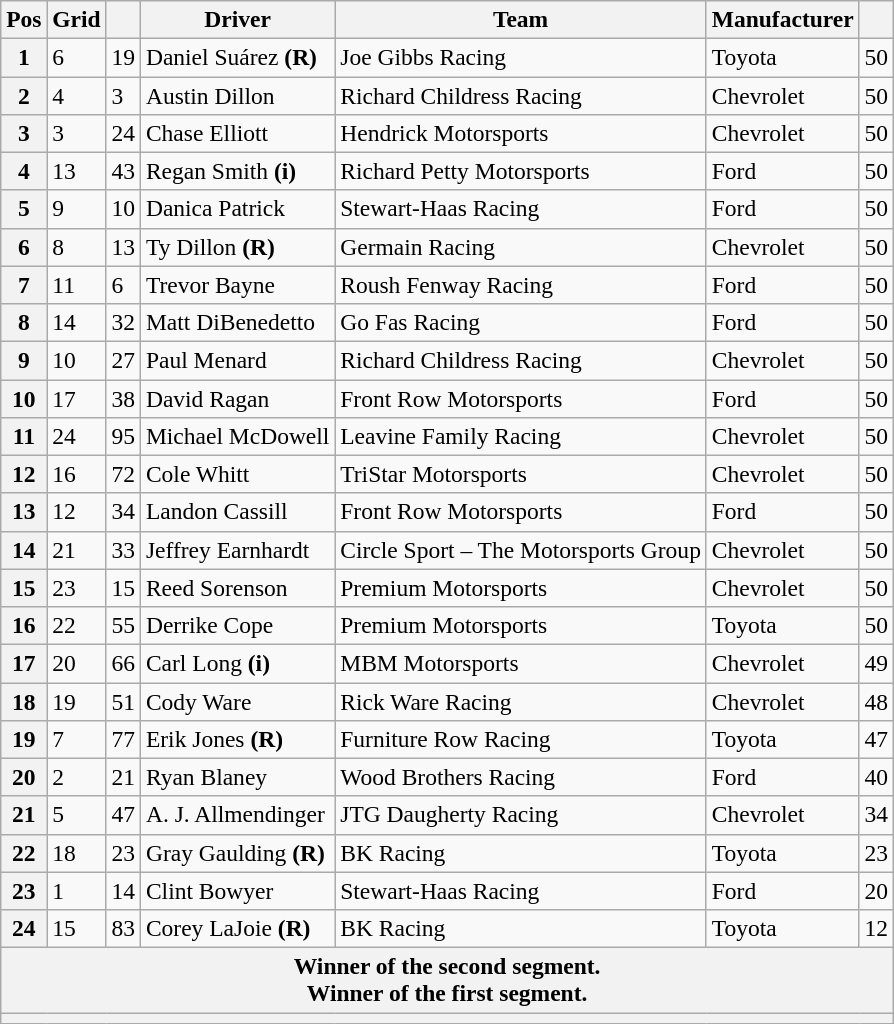<table class="wikitable" style="font-size:98%">
<tr>
<th>Pos</th>
<th>Grid</th>
<th></th>
<th>Driver</th>
<th>Team</th>
<th>Manufacturer</th>
<th></th>
</tr>
<tr>
<th>1</th>
<td>6</td>
<td>19</td>
<td>Daniel Suárez <strong>(R)</strong></td>
<td>Joe Gibbs Racing</td>
<td>Toyota</td>
<td>50</td>
</tr>
<tr>
<th>2</th>
<td>4</td>
<td>3</td>
<td>Austin Dillon</td>
<td>Richard Childress Racing</td>
<td>Chevrolet</td>
<td>50</td>
</tr>
<tr>
<th>3</th>
<td>3</td>
<td>24</td>
<td>Chase Elliott</td>
<td>Hendrick Motorsports</td>
<td>Chevrolet</td>
<td>50</td>
</tr>
<tr>
<th>4</th>
<td>13</td>
<td>43</td>
<td>Regan Smith <strong>(i)</strong></td>
<td>Richard Petty Motorsports</td>
<td>Ford</td>
<td>50</td>
</tr>
<tr>
<th>5</th>
<td>9</td>
<td>10</td>
<td>Danica Patrick</td>
<td>Stewart-Haas Racing</td>
<td>Ford</td>
<td>50</td>
</tr>
<tr>
<th>6</th>
<td>8</td>
<td>13</td>
<td>Ty Dillon <strong>(R)</strong></td>
<td>Germain Racing</td>
<td>Chevrolet</td>
<td>50</td>
</tr>
<tr>
<th>7</th>
<td>11</td>
<td>6</td>
<td>Trevor Bayne</td>
<td>Roush Fenway Racing</td>
<td>Ford</td>
<td>50</td>
</tr>
<tr>
<th>8</th>
<td>14</td>
<td>32</td>
<td>Matt DiBenedetto</td>
<td>Go Fas Racing</td>
<td>Ford</td>
<td>50</td>
</tr>
<tr>
<th>9</th>
<td>10</td>
<td>27</td>
<td>Paul Menard</td>
<td>Richard Childress Racing</td>
<td>Chevrolet</td>
<td>50</td>
</tr>
<tr>
<th>10</th>
<td>17</td>
<td>38</td>
<td>David Ragan</td>
<td>Front Row Motorsports</td>
<td>Ford</td>
<td>50</td>
</tr>
<tr>
<th>11</th>
<td>24</td>
<td>95</td>
<td>Michael McDowell</td>
<td>Leavine Family Racing</td>
<td>Chevrolet</td>
<td>50</td>
</tr>
<tr>
<th>12</th>
<td>16</td>
<td>72</td>
<td>Cole Whitt</td>
<td>TriStar Motorsports</td>
<td>Chevrolet</td>
<td>50</td>
</tr>
<tr>
<th>13</th>
<td>12</td>
<td>34</td>
<td>Landon Cassill</td>
<td>Front Row Motorsports</td>
<td>Ford</td>
<td>50</td>
</tr>
<tr>
<th>14</th>
<td>21</td>
<td>33</td>
<td>Jeffrey Earnhardt</td>
<td>Circle Sport – The Motorsports Group</td>
<td>Chevrolet</td>
<td>50</td>
</tr>
<tr>
<th>15</th>
<td>23</td>
<td>15</td>
<td>Reed Sorenson</td>
<td>Premium Motorsports</td>
<td>Chevrolet</td>
<td>50</td>
</tr>
<tr>
<th>16</th>
<td>22</td>
<td>55</td>
<td>Derrike Cope</td>
<td>Premium Motorsports</td>
<td>Toyota</td>
<td>50</td>
</tr>
<tr>
<th>17</th>
<td>20</td>
<td>66</td>
<td>Carl Long <strong>(i)</strong></td>
<td>MBM Motorsports</td>
<td>Chevrolet</td>
<td>49</td>
</tr>
<tr>
<th>18</th>
<td>19</td>
<td>51</td>
<td>Cody Ware</td>
<td>Rick Ware Racing</td>
<td>Chevrolet</td>
<td>48</td>
</tr>
<tr>
<th>19</th>
<td>7</td>
<td>77</td>
<td>Erik Jones <strong>(R)</strong></td>
<td>Furniture Row Racing</td>
<td>Toyota</td>
<td>47</td>
</tr>
<tr>
<th>20</th>
<td>2</td>
<td>21</td>
<td>Ryan Blaney</td>
<td>Wood Brothers Racing</td>
<td>Ford</td>
<td>40</td>
</tr>
<tr>
<th>21</th>
<td>5</td>
<td>47</td>
<td>A. J. Allmendinger</td>
<td>JTG Daugherty Racing</td>
<td>Chevrolet</td>
<td>34</td>
</tr>
<tr>
<th>22</th>
<td>18</td>
<td>23</td>
<td>Gray Gaulding <strong>(R)</strong></td>
<td>BK Racing</td>
<td>Toyota</td>
<td>23</td>
</tr>
<tr>
<th>23</th>
<td>1</td>
<td>14</td>
<td>Clint Bowyer</td>
<td>Stewart-Haas Racing</td>
<td>Ford</td>
<td>20</td>
</tr>
<tr>
<th>24</th>
<td>15</td>
<td>83</td>
<td>Corey LaJoie <strong>(R)</strong></td>
<td>BK Racing</td>
<td>Toyota</td>
<td>12</td>
</tr>
<tr>
<th colspan="7"> Winner of the second segment.<br> Winner of the first segment.</th>
</tr>
<tr>
<th colspan="7"></th>
</tr>
</table>
